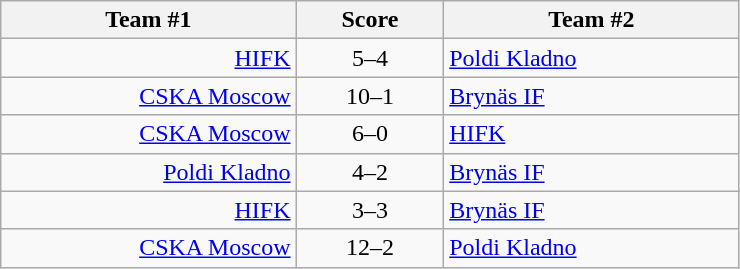<table class="wikitable" style="text-align: center;">
<tr>
<th width=22%>Team #1</th>
<th width=11%>Score</th>
<th width=22%>Team #2</th>
</tr>
<tr>
<td style="text-align: right;"><a href='#'>HIFK</a> </td>
<td>5–4</td>
<td style="text-align: left;"> <a href='#'>Poldi Kladno</a></td>
</tr>
<tr>
<td style="text-align: right;"><a href='#'>CSKA Moscow</a> </td>
<td>10–1</td>
<td style="text-align: left;"> <a href='#'>Brynäs IF</a></td>
</tr>
<tr>
<td style="text-align: right;"><a href='#'>CSKA Moscow</a> </td>
<td>6–0</td>
<td style="text-align: left;"> <a href='#'>HIFK</a></td>
</tr>
<tr>
<td style="text-align: right;"><a href='#'>Poldi Kladno</a> </td>
<td>4–2</td>
<td style="text-align: left;"> <a href='#'>Brynäs IF</a></td>
</tr>
<tr>
<td style="text-align: right;"><a href='#'>HIFK</a> </td>
<td>3–3</td>
<td style="text-align: left;"> <a href='#'>Brynäs IF</a></td>
</tr>
<tr>
<td style="text-align: right;"><a href='#'>CSKA Moscow</a> </td>
<td>12–2</td>
<td style="text-align: left;"> <a href='#'>Poldi Kladno</a></td>
</tr>
</table>
